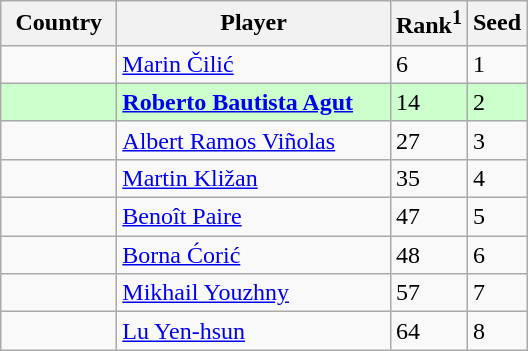<table class="sortable wikitable">
<tr>
<th width=70>Country</th>
<th width=175>Player</th>
<th>Rank<sup>1</sup></th>
<th>Seed</th>
</tr>
<tr>
<td></td>
<td><a href='#'>Marin Čilić</a></td>
<td>6</td>
<td>1</td>
</tr>
<tr style="background:#cfc;">
<td></td>
<td><strong><a href='#'>Roberto Bautista Agut</a></strong></td>
<td>14</td>
<td>2</td>
</tr>
<tr>
<td></td>
<td><a href='#'>Albert Ramos Viñolas</a></td>
<td>27</td>
<td>3</td>
</tr>
<tr>
<td></td>
<td><a href='#'>Martin Kližan</a></td>
<td>35</td>
<td>4</td>
</tr>
<tr>
<td></td>
<td><a href='#'>Benoît Paire</a></td>
<td>47</td>
<td>5</td>
</tr>
<tr>
<td></td>
<td><a href='#'>Borna Ćorić</a></td>
<td>48</td>
<td>6</td>
</tr>
<tr>
<td></td>
<td><a href='#'>Mikhail Youzhny</a></td>
<td>57</td>
<td>7</td>
</tr>
<tr>
<td></td>
<td><a href='#'>Lu Yen-hsun</a></td>
<td>64</td>
<td>8</td>
</tr>
</table>
